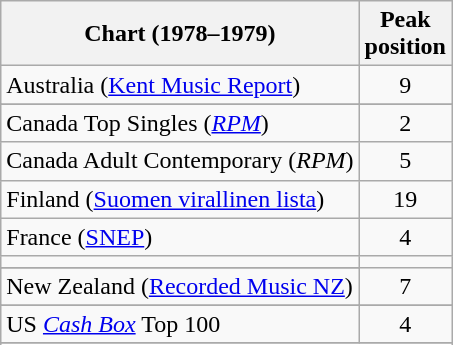<table class="wikitable sortable">
<tr>
<th align="left">Chart (1978–1979)</th>
<th align="left">Peak<br>position</th>
</tr>
<tr>
<td>Australia (<a href='#'>Kent Music Report</a>)</td>
<td style="text-align:center;">9</td>
</tr>
<tr>
</tr>
<tr>
<td align="left">Canada Top Singles (<em><a href='#'>RPM</a></em>)</td>
<td style="text-align:center;">2</td>
</tr>
<tr>
<td align="left">Canada Adult Contemporary (<em>RPM</em>)</td>
<td style="text-align:center;">5</td>
</tr>
<tr>
<td align="left">Finland (<a href='#'>Suomen virallinen lista</a>)</td>
<td style="text-align:center;">19</td>
</tr>
<tr>
<td align="left">France (<a href='#'>SNEP</a>)</td>
<td style="text-align:center;">4</td>
</tr>
<tr>
<td></td>
</tr>
<tr>
</tr>
<tr>
</tr>
<tr>
<td>New Zealand (<a href='#'>Recorded Music NZ</a>)</td>
<td align="center">7</td>
</tr>
<tr>
</tr>
<tr>
</tr>
<tr>
</tr>
<tr>
</tr>
<tr>
</tr>
<tr>
</tr>
<tr>
<td align="left">US <em><a href='#'>Cash Box</a></em> Top 100</td>
<td style="text-align:center;">4</td>
</tr>
<tr>
</tr>
<tr>
</tr>
</table>
